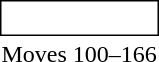<table style="display:inline; display:inline-table;">
<tr>
<td style="border: solid thin; padding: 2px;"><br></td>
</tr>
<tr>
<td style="text-align:center">Moves 100–166</td>
</tr>
</table>
